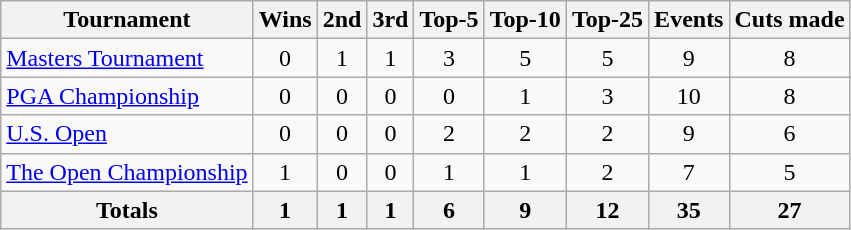<table class=wikitable style=text-align:center>
<tr>
<th>Tournament</th>
<th>Wins</th>
<th>2nd</th>
<th>3rd</th>
<th>Top-5</th>
<th>Top-10</th>
<th>Top-25</th>
<th>Events</th>
<th>Cuts made</th>
</tr>
<tr>
<td align=left><a href='#'>Masters Tournament</a></td>
<td>0</td>
<td>1</td>
<td>1</td>
<td>3</td>
<td>5</td>
<td>5</td>
<td>9</td>
<td>8</td>
</tr>
<tr>
<td align=left><a href='#'>PGA Championship</a></td>
<td>0</td>
<td>0</td>
<td>0</td>
<td>0</td>
<td>1</td>
<td>3</td>
<td>10</td>
<td>8</td>
</tr>
<tr>
<td align=left><a href='#'>U.S. Open</a></td>
<td>0</td>
<td>0</td>
<td>0</td>
<td>2</td>
<td>2</td>
<td>2</td>
<td>9</td>
<td>6</td>
</tr>
<tr>
<td align=left><a href='#'>The Open Championship</a></td>
<td>1</td>
<td>0</td>
<td>0</td>
<td>1</td>
<td>1</td>
<td>2</td>
<td>7</td>
<td>5</td>
</tr>
<tr>
<th>Totals</th>
<th>1</th>
<th>1</th>
<th>1</th>
<th>6</th>
<th>9</th>
<th>12</th>
<th>35</th>
<th>27</th>
</tr>
</table>
